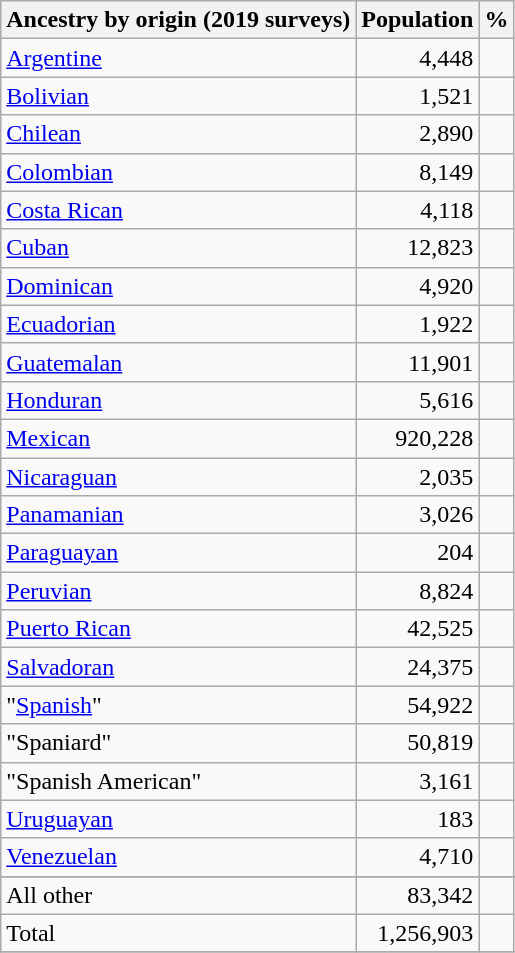<table class="wikitable sortable" style>
<tr style="background:#efefef;">
<th>Ancestry by origin (2019 surveys)</th>
<th>Population</th>
<th>%</th>
</tr>
<tr>
<td><a href='#'>Argentine</a></td>
<td style="text-align:right;">4,448</td>
<td style="text-align:right;"></td>
</tr>
<tr>
<td><a href='#'>Bolivian</a></td>
<td style="text-align:right;">1,521</td>
<td style="text-align:right;"></td>
</tr>
<tr>
<td><a href='#'>Chilean</a></td>
<td style="text-align:right;">2,890</td>
<td style="text-align:right;"></td>
</tr>
<tr>
<td><a href='#'>Colombian</a></td>
<td style="text-align:right;">8,149</td>
<td style="text-align:right;"></td>
</tr>
<tr>
<td><a href='#'>Costa Rican</a></td>
<td style="text-align:right;">4,118</td>
<td style="text-align:right;"></td>
</tr>
<tr>
<td><a href='#'>Cuban</a></td>
<td style="text-align:right;">12,823</td>
<td style="text-align:right;"></td>
</tr>
<tr>
<td><a href='#'>Dominican</a></td>
<td style="text-align:right;">4,920</td>
<td style="text-align:right;"></td>
</tr>
<tr>
<td><a href='#'>Ecuadorian</a></td>
<td style="text-align:right;">1,922</td>
<td style="text-align:right;"></td>
</tr>
<tr>
<td><a href='#'>Guatemalan</a></td>
<td style="text-align:right;">11,901</td>
<td style="text-align:right;"></td>
</tr>
<tr>
<td><a href='#'>Honduran</a></td>
<td style="text-align:right;">5,616</td>
<td style="text-align:right;"></td>
</tr>
<tr>
<td><a href='#'>Mexican</a></td>
<td style="text-align:right;">920,228</td>
<td style="text-align:right;"></td>
</tr>
<tr>
<td><a href='#'>Nicaraguan</a></td>
<td style="text-align:right;">2,035</td>
<td style="text-align:right;"></td>
</tr>
<tr>
<td><a href='#'>Panamanian</a></td>
<td style="text-align:right;">3,026</td>
<td style="text-align:right;"></td>
</tr>
<tr>
<td><a href='#'>Paraguayan</a></td>
<td style="text-align:right;">204</td>
<td style="text-align:right;"></td>
</tr>
<tr>
<td><a href='#'>Peruvian</a></td>
<td style="text-align:right;">8,824</td>
<td style="text-align:right;"></td>
</tr>
<tr>
<td><a href='#'>Puerto Rican</a></td>
<td style="text-align:right;">42,525</td>
<td style="text-align:right;"></td>
</tr>
<tr>
<td><a href='#'>Salvadoran</a></td>
<td style="text-align:right;">24,375</td>
<td style="text-align:right;"></td>
</tr>
<tr>
<td>"<a href='#'>Spanish</a>"</td>
<td style="text-align:right;">54,922</td>
<td style="text-align:right;"></td>
</tr>
<tr>
<td>"Spaniard"</td>
<td style="text-align:right;">50,819</td>
<td style="text-align:right;"></td>
</tr>
<tr>
<td>"Spanish American"</td>
<td style="text-align:right;">3,161</td>
<td style="text-align:right;"></td>
</tr>
<tr>
<td><a href='#'>Uruguayan</a></td>
<td style="text-align:right;">183</td>
<td style="text-align:right;"></td>
</tr>
<tr>
<td><a href='#'>Venezuelan</a></td>
<td style="text-align:right;">4,710</td>
<td style="text-align:right;"></td>
</tr>
<tr>
</tr>
<tr class="sortbottom">
<td>All other</td>
<td style="text-align:right;">83,342</td>
<td style="text-align:right;"></td>
</tr>
<tr class="sortbottom">
<td>Total</td>
<td style="text-align:right;">1,256,903</td>
<td style="text-align:right;"></td>
</tr>
<tr>
</tr>
</table>
